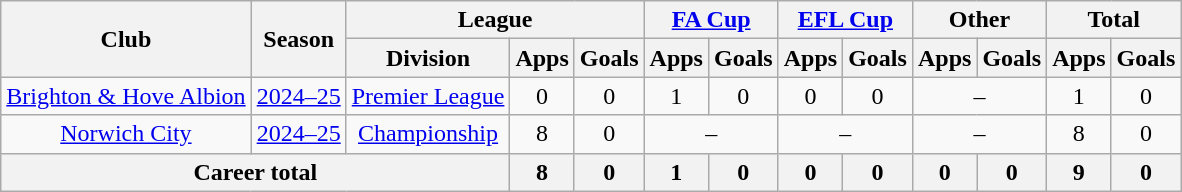<table class=wikitable style=text-align:center>
<tr>
<th rowspan="2">Club</th>
<th rowspan="2">Season</th>
<th colspan="3">League</th>
<th colspan="2"><a href='#'>FA Cup</a></th>
<th colspan="2"><a href='#'>EFL Cup</a></th>
<th colspan="2">Other</th>
<th colspan="2">Total</th>
</tr>
<tr>
<th>Division</th>
<th>Apps</th>
<th>Goals</th>
<th>Apps</th>
<th>Goals</th>
<th>Apps</th>
<th>Goals</th>
<th>Apps</th>
<th>Goals</th>
<th>Apps</th>
<th>Goals</th>
</tr>
<tr>
<td><a href='#'>Brighton & Hove Albion</a></td>
<td><a href='#'>2024–25</a></td>
<td><a href='#'>Premier League</a></td>
<td>0</td>
<td>0</td>
<td>1</td>
<td>0</td>
<td>0</td>
<td>0</td>
<td colspan="2">–</td>
<td>1</td>
<td>0</td>
</tr>
<tr>
<td><a href='#'>Norwich City</a></td>
<td><a href='#'>2024–25</a></td>
<td><a href='#'>Championship</a></td>
<td>8</td>
<td>0</td>
<td colspan="2">–</td>
<td colspan="2">–</td>
<td colspan="2">–</td>
<td>8</td>
<td>0</td>
</tr>
<tr>
<th colspan="3">Career total</th>
<th>8</th>
<th>0</th>
<th>1</th>
<th>0</th>
<th>0</th>
<th>0</th>
<th>0</th>
<th>0</th>
<th>9</th>
<th>0</th>
</tr>
</table>
